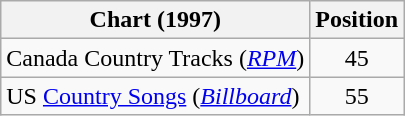<table class="wikitable sortable">
<tr>
<th scope="col">Chart (1997)</th>
<th scope="col">Position</th>
</tr>
<tr>
<td>Canada Country Tracks (<em><a href='#'>RPM</a></em>)</td>
<td align="center">45</td>
</tr>
<tr>
<td>US <a href='#'>Country Songs</a> (<em><a href='#'>Billboard</a></em>)</td>
<td align="center">55</td>
</tr>
</table>
